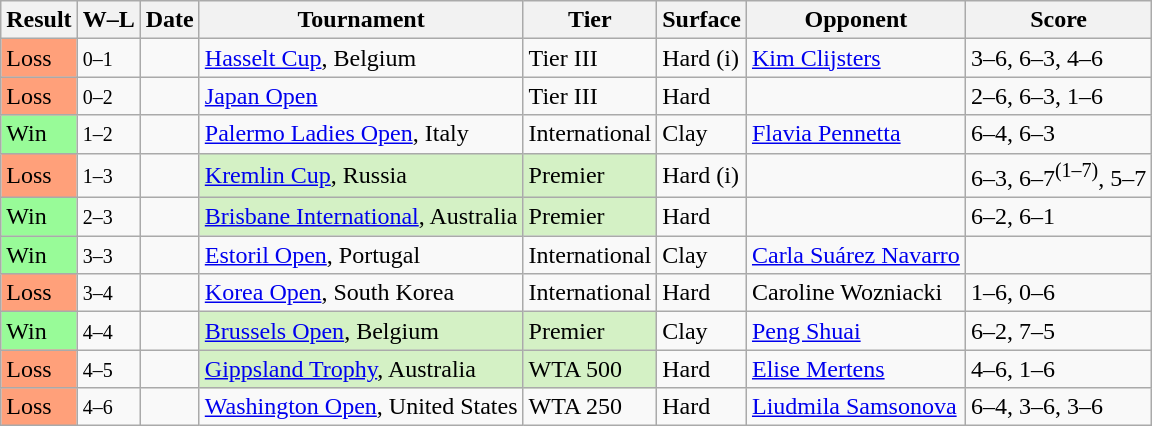<table class="sortable wikitable">
<tr>
<th>Result</th>
<th class="unsortable">W–L</th>
<th>Date</th>
<th>Tournament</th>
<th>Tier</th>
<th>Surface</th>
<th>Opponent</th>
<th class="unsortable">Score</th>
</tr>
<tr>
<td style="background:#ffa07a;">Loss</td>
<td><small>0–1</small></td>
<td><a href='#'></a></td>
<td><a href='#'>Hasselt Cup</a>, Belgium</td>
<td>Tier III</td>
<td>Hard (i)</td>
<td> <a href='#'>Kim Clijsters</a></td>
<td>3–6, 6–3, 4–6</td>
</tr>
<tr>
<td style="background:#ffa07a;">Loss</td>
<td><small>0–2</small></td>
<td><a href='#'></a></td>
<td><a href='#'>Japan Open</a></td>
<td>Tier III</td>
<td>Hard</td>
<td></td>
<td>2–6, 6–3, 1–6</td>
</tr>
<tr>
<td style="background:#98fb98;">Win</td>
<td><small>1–2</small></td>
<td><a href='#'></a></td>
<td><a href='#'>Palermo Ladies Open</a>, Italy</td>
<td>International</td>
<td>Clay</td>
<td> <a href='#'>Flavia Pennetta</a></td>
<td>6–4, 6–3</td>
</tr>
<tr>
<td style="background:#ffa07a;">Loss</td>
<td><small>1–3</small></td>
<td><a href='#'></a></td>
<td style="background:#d4f1c5;"><a href='#'>Kremlin Cup</a>, Russia</td>
<td style="background:#d4f1c5;">Premier</td>
<td>Hard (i)</td>
<td></td>
<td>6–3, 6–7<sup>(1–7)</sup>, 5–7</td>
</tr>
<tr>
<td style="background:#98fb98;">Win</td>
<td><small>2–3</small></td>
<td><a href='#'></a></td>
<td style="background:#d4f1c5;"><a href='#'>Brisbane International</a>, Australia</td>
<td style="background:#d4f1c5;">Premier</td>
<td>Hard</td>
<td></td>
<td>6–2, 6–1</td>
</tr>
<tr>
<td style="background:#98fb98;">Win</td>
<td><small>3–3</small></td>
<td><a href='#'></a></td>
<td><a href='#'>Estoril Open</a>, Portugal</td>
<td>International</td>
<td>Clay</td>
<td> <a href='#'>Carla Suárez Navarro</a></td>
<td></td>
</tr>
<tr>
<td style="background:#ffa07a;">Loss</td>
<td><small>3–4</small></td>
<td><a href='#'></a></td>
<td><a href='#'>Korea Open</a>, South Korea</td>
<td>International</td>
<td>Hard</td>
<td> Caroline Wozniacki</td>
<td>1–6, 0–6</td>
</tr>
<tr>
<td style="background:#98fb98;">Win</td>
<td><small>4–4</small></td>
<td><a href='#'></a></td>
<td style="background:#d4f1c5;"><a href='#'>Brussels Open</a>, Belgium</td>
<td style="background:#d4f1c5;">Premier</td>
<td>Clay</td>
<td> <a href='#'>Peng Shuai</a></td>
<td>6–2, 7–5</td>
</tr>
<tr>
<td style="background:#ffa07a;">Loss</td>
<td><small>4–5</small></td>
<td><a href='#'></a></td>
<td style="background:#d4f1c5;"><a href='#'>Gippsland Trophy</a>, Australia</td>
<td style="background:#d4f1c5;">WTA 500</td>
<td>Hard</td>
<td> <a href='#'>Elise Mertens</a></td>
<td>4–6, 1–6</td>
</tr>
<tr>
<td bgcolor=FFA07A>Loss</td>
<td><small>4–6</small></td>
<td><a href='#'></a></td>
<td><a href='#'>Washington Open</a>, United States</td>
<td>WTA 250</td>
<td>Hard</td>
<td> <a href='#'>Liudmila Samsonova</a></td>
<td>6–4, 3–6, 3–6</td>
</tr>
</table>
